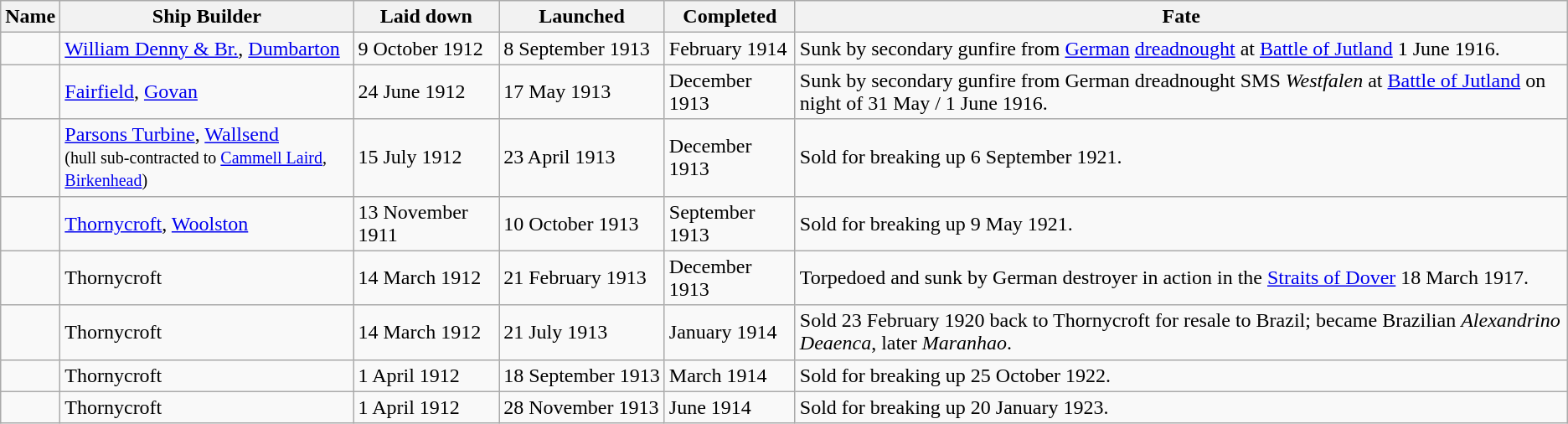<table class="wikitable" style="text-align:left">
<tr>
<th>Name</th>
<th>Ship Builder</th>
<th>Laid down</th>
<th>Launched</th>
<th>Completed</th>
<th>Fate</th>
</tr>
<tr>
<td></td>
<td><a href='#'>William Denny & Br.</a>, <a href='#'>Dumbarton</a></td>
<td>9 October 1912</td>
<td>8 September 1913</td>
<td>February 1914</td>
<td>Sunk by secondary gunfire from <a href='#'>German</a> <a href='#'>dreadnought</a>  at <a href='#'>Battle of Jutland</a> 1 June 1916.</td>
</tr>
<tr>
<td></td>
<td><a href='#'>Fairfield</a>, <a href='#'>Govan</a></td>
<td>24 June 1912</td>
<td>17 May 1913</td>
<td>December 1913</td>
<td>Sunk by secondary gunfire from German dreadnought SMS <em>Westfalen</em> at <a href='#'>Battle of Jutland</a> on night of 31 May / 1 June 1916.</td>
</tr>
<tr>
<td></td>
<td><a href='#'>Parsons Turbine</a>, <a href='#'>Wallsend</a><small><br> (hull sub-contracted to <a href='#'>Cammell Laird</a>, <a href='#'>Birkenhead</a>)</small></td>
<td>15 July 1912</td>
<td>23 April 1913</td>
<td>December 1913</td>
<td>Sold for breaking up 6 September 1921.</td>
</tr>
<tr>
<td></td>
<td><a href='#'>Thornycroft</a>, <a href='#'>Woolston</a></td>
<td>13 November 1911</td>
<td>10 October 1913</td>
<td>September 1913</td>
<td>Sold for breaking up 9 May 1921.</td>
</tr>
<tr>
<td></td>
<td>Thornycroft</td>
<td>14 March 1912</td>
<td>21 February 1913</td>
<td>December 1913</td>
<td>Torpedoed and sunk by German destroyer in action in the <a href='#'>Straits of Dover</a> 18 March 1917.</td>
</tr>
<tr>
<td></td>
<td>Thornycroft</td>
<td>14 March 1912</td>
<td>21 July 1913</td>
<td>January 1914</td>
<td>Sold 23 February 1920 back to Thornycroft for resale to Brazil; became Brazilian <em>Alexandrino Deaenca</em>, later <em>Maranhao</em>.</td>
</tr>
<tr>
<td></td>
<td>Thornycroft</td>
<td>1 April 1912</td>
<td>18 September 1913</td>
<td>March 1914</td>
<td>Sold for breaking up 25 October 1922.</td>
</tr>
<tr>
<td></td>
<td>Thornycroft</td>
<td>1 April 1912</td>
<td>28 November 1913</td>
<td>June 1914</td>
<td>Sold for breaking up 20 January 1923.</td>
</tr>
</table>
